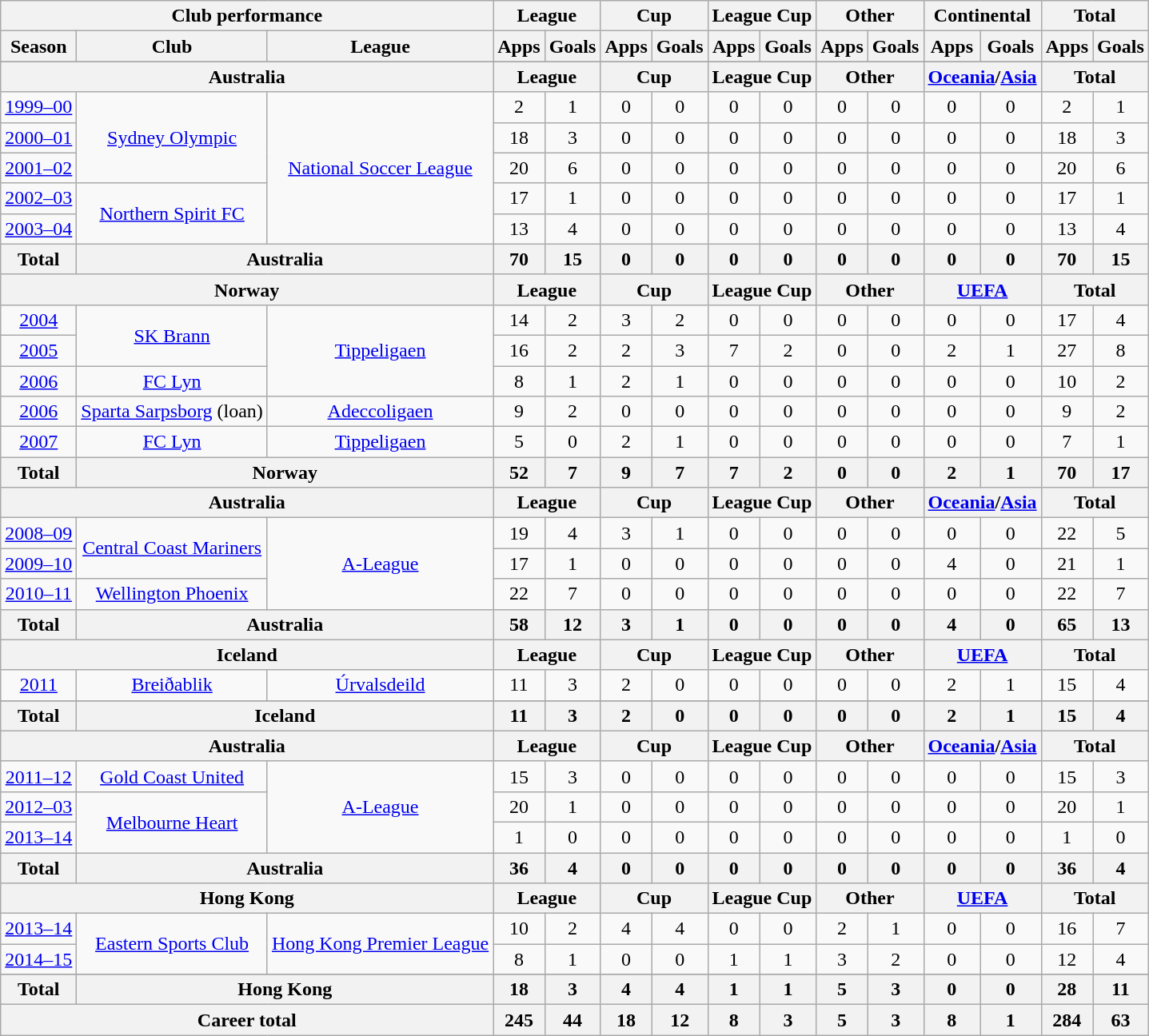<table class="wikitable" style="text-align:center">
<tr>
<th colspan=3>Club performance</th>
<th colspan=2>League</th>
<th colspan=2>Cup</th>
<th colspan=2>League Cup</th>
<th colspan=2>Other</th>
<th colspan=2>Continental</th>
<th colspan=2>Total</th>
</tr>
<tr>
<th>Season</th>
<th>Club</th>
<th>League</th>
<th>Apps</th>
<th>Goals</th>
<th>Apps</th>
<th>Goals</th>
<th>Apps</th>
<th>Goals</th>
<th>Apps</th>
<th>Goals</th>
<th>Apps</th>
<th>Goals</th>
<th>Apps</th>
<th>Goals</th>
</tr>
<tr>
</tr>
<tr>
<th colspan=3>Australia</th>
<th colspan=2>League</th>
<th colspan=2>Cup</th>
<th colspan=2>League Cup</th>
<th colspan=2>Other</th>
<th colspan=2><a href='#'>Oceania</a>/<a href='#'>Asia</a></th>
<th colspan=2>Total</th>
</tr>
<tr>
<td><a href='#'>1999–00</a></td>
<td rowspan="3"><a href='#'>Sydney Olympic</a></td>
<td rowspan="5"><a href='#'>National Soccer League</a></td>
<td>2</td>
<td>1</td>
<td>0</td>
<td>0</td>
<td>0</td>
<td>0</td>
<td>0</td>
<td>0</td>
<td>0</td>
<td>0</td>
<td>2</td>
<td>1</td>
</tr>
<tr>
<td><a href='#'>2000–01</a></td>
<td>18</td>
<td>3</td>
<td>0</td>
<td>0</td>
<td>0</td>
<td>0</td>
<td>0</td>
<td>0</td>
<td>0</td>
<td>0</td>
<td>18</td>
<td>3</td>
</tr>
<tr>
<td><a href='#'>2001–02</a></td>
<td>20</td>
<td>6</td>
<td>0</td>
<td>0</td>
<td>0</td>
<td>0</td>
<td>0</td>
<td>0</td>
<td>0</td>
<td>0</td>
<td>20</td>
<td>6</td>
</tr>
<tr>
<td><a href='#'>2002–03</a></td>
<td rowspan="2"><a href='#'>Northern Spirit FC</a></td>
<td>17</td>
<td>1</td>
<td>0</td>
<td>0</td>
<td>0</td>
<td>0</td>
<td>0</td>
<td>0</td>
<td>0</td>
<td>0</td>
<td>17</td>
<td>1</td>
</tr>
<tr>
<td><a href='#'>2003–04</a></td>
<td>13</td>
<td>4</td>
<td>0</td>
<td>0</td>
<td>0</td>
<td>0</td>
<td>0</td>
<td>0</td>
<td>0</td>
<td>0</td>
<td>13</td>
<td>4</td>
</tr>
<tr>
<th rowspan=1>Total</th>
<th colspan=2>Australia</th>
<th>70</th>
<th>15</th>
<th>0</th>
<th>0</th>
<th>0</th>
<th>0</th>
<th>0</th>
<th>0</th>
<th>0</th>
<th>0</th>
<th>70</th>
<th>15</th>
</tr>
<tr>
<th colspan=3>Norway</th>
<th colspan=2>League</th>
<th colspan=2>Cup</th>
<th colspan=2>League Cup</th>
<th colspan=2>Other</th>
<th colspan=2><a href='#'>UEFA</a></th>
<th colspan=2>Total</th>
</tr>
<tr>
<td><a href='#'>2004</a></td>
<td rowspan="2"><a href='#'>SK Brann</a></td>
<td rowspan="3"><a href='#'>Tippeligaen</a></td>
<td>14</td>
<td>2</td>
<td>3</td>
<td>2</td>
<td>0</td>
<td>0</td>
<td>0</td>
<td>0</td>
<td>0</td>
<td>0</td>
<td>17</td>
<td>4</td>
</tr>
<tr>
<td><a href='#'>2005</a></td>
<td>16</td>
<td>2</td>
<td>2</td>
<td>3</td>
<td>7</td>
<td>2</td>
<td>0</td>
<td>0</td>
<td>2</td>
<td>1</td>
<td>27</td>
<td>8</td>
</tr>
<tr>
<td><a href='#'>2006</a></td>
<td><a href='#'>FC Lyn</a></td>
<td>8</td>
<td>1</td>
<td>2</td>
<td>1</td>
<td>0</td>
<td>0</td>
<td>0</td>
<td>0</td>
<td>0</td>
<td>0</td>
<td>10</td>
<td>2</td>
</tr>
<tr>
<td><a href='#'>2006</a></td>
<td><a href='#'>Sparta Sarpsborg</a> (loan)</td>
<td><a href='#'>Adeccoligaen</a></td>
<td>9</td>
<td>2</td>
<td>0</td>
<td>0</td>
<td>0</td>
<td>0</td>
<td>0</td>
<td>0</td>
<td>0</td>
<td>0</td>
<td>9</td>
<td>2</td>
</tr>
<tr>
<td><a href='#'>2007</a></td>
<td><a href='#'>FC Lyn</a></td>
<td><a href='#'>Tippeligaen</a></td>
<td>5</td>
<td>0</td>
<td>2</td>
<td>1</td>
<td>0</td>
<td>0</td>
<td>0</td>
<td>0</td>
<td>0</td>
<td>0</td>
<td>7</td>
<td>1</td>
</tr>
<tr>
<th rowspan=1>Total</th>
<th colspan=2>Norway</th>
<th>52</th>
<th>7</th>
<th>9</th>
<th>7</th>
<th>7</th>
<th>2</th>
<th>0</th>
<th>0</th>
<th>2</th>
<th>1</th>
<th>70</th>
<th>17</th>
</tr>
<tr>
<th colspan=3>Australia</th>
<th colspan=2>League</th>
<th colspan=2>Cup</th>
<th colspan=2>League Cup</th>
<th colspan=2>Other</th>
<th colspan=2><a href='#'>Oceania</a>/<a href='#'>Asia</a></th>
<th colspan=2>Total</th>
</tr>
<tr>
<td><a href='#'>2008–09</a></td>
<td rowspan="2"><a href='#'>Central Coast Mariners</a></td>
<td rowspan="3"><a href='#'>A-League</a></td>
<td>19</td>
<td>4</td>
<td>3</td>
<td>1</td>
<td>0</td>
<td>0</td>
<td>0</td>
<td>0</td>
<td>0</td>
<td>0</td>
<td>22</td>
<td>5</td>
</tr>
<tr>
<td><a href='#'>2009–10</a></td>
<td>17</td>
<td>1</td>
<td>0</td>
<td>0</td>
<td>0</td>
<td>0</td>
<td>0</td>
<td>0</td>
<td>4</td>
<td>0</td>
<td>21</td>
<td>1</td>
</tr>
<tr>
<td><a href='#'>2010–11</a></td>
<td><a href='#'>Wellington Phoenix</a></td>
<td>22</td>
<td>7</td>
<td>0</td>
<td>0</td>
<td>0</td>
<td>0</td>
<td>0</td>
<td>0</td>
<td>0</td>
<td>0</td>
<td>22</td>
<td>7</td>
</tr>
<tr>
<th rowspan=1>Total</th>
<th colspan=2>Australia</th>
<th>58</th>
<th>12</th>
<th>3</th>
<th>1</th>
<th>0</th>
<th>0</th>
<th>0</th>
<th>0</th>
<th>4</th>
<th>0</th>
<th>65</th>
<th>13</th>
</tr>
<tr>
<th colspan=3>Iceland</th>
<th colspan=2>League</th>
<th colspan=2>Cup</th>
<th colspan=2>League Cup</th>
<th colspan=2>Other</th>
<th colspan=2><a href='#'>UEFA</a></th>
<th colspan=2>Total</th>
</tr>
<tr>
<td><a href='#'>2011</a></td>
<td><a href='#'>Breiðablik</a></td>
<td rowspan="1"><a href='#'>Úrvalsdeild</a></td>
<td>11</td>
<td>3</td>
<td>2</td>
<td>0</td>
<td>0</td>
<td>0</td>
<td>0</td>
<td>0</td>
<td>2</td>
<td>1</td>
<td>15</td>
<td>4</td>
</tr>
<tr>
</tr>
<tr>
<th rowspan=1>Total</th>
<th colspan=2>Iceland</th>
<th>11</th>
<th>3</th>
<th>2</th>
<th>0</th>
<th>0</th>
<th>0</th>
<th>0</th>
<th>0</th>
<th>2</th>
<th>1</th>
<th>15</th>
<th>4</th>
</tr>
<tr>
<th colspan=3>Australia</th>
<th colspan=2>League</th>
<th colspan=2>Cup</th>
<th colspan=2>League Cup</th>
<th colspan=2>Other</th>
<th colspan=2><a href='#'>Oceania</a>/<a href='#'>Asia</a></th>
<th colspan=2>Total</th>
</tr>
<tr>
<td><a href='#'>2011–12</a></td>
<td><a href='#'>Gold Coast United</a></td>
<td rowspan="3"><a href='#'>A-League</a></td>
<td>15</td>
<td>3</td>
<td>0</td>
<td>0</td>
<td>0</td>
<td>0</td>
<td>0</td>
<td>0</td>
<td>0</td>
<td>0</td>
<td>15</td>
<td>3</td>
</tr>
<tr>
<td><a href='#'>2012–03</a></td>
<td rowspan="2"><a href='#'>Melbourne Heart</a></td>
<td>20</td>
<td>1</td>
<td>0</td>
<td>0</td>
<td>0</td>
<td>0</td>
<td>0</td>
<td>0</td>
<td>0</td>
<td>0</td>
<td>20</td>
<td>1</td>
</tr>
<tr>
<td><a href='#'>2013–14</a></td>
<td>1</td>
<td>0</td>
<td>0</td>
<td>0</td>
<td>0</td>
<td>0</td>
<td>0</td>
<td>0</td>
<td>0</td>
<td>0</td>
<td>1</td>
<td>0</td>
</tr>
<tr>
<th rowspan=1>Total</th>
<th colspan=2>Australia</th>
<th>36</th>
<th>4</th>
<th>0</th>
<th>0</th>
<th>0</th>
<th>0</th>
<th>0</th>
<th>0</th>
<th>0</th>
<th>0</th>
<th>36</th>
<th>4</th>
</tr>
<tr>
<th colspan=3>Hong Kong</th>
<th colspan=2>League</th>
<th colspan=2>Cup</th>
<th colspan=2>League Cup</th>
<th colspan=2>Other</th>
<th colspan=2><a href='#'>UEFA</a></th>
<th colspan=2>Total</th>
</tr>
<tr>
<td><a href='#'>2013–14</a></td>
<td rowspan="2"><a href='#'>Eastern Sports Club</a></td>
<td rowspan="2"><a href='#'>Hong Kong Premier League</a></td>
<td>10</td>
<td>2</td>
<td>4</td>
<td>4</td>
<td>0</td>
<td>0</td>
<td>2</td>
<td>1</td>
<td>0</td>
<td>0</td>
<td>16</td>
<td>7</td>
</tr>
<tr>
<td><a href='#'>2014–15</a></td>
<td>8</td>
<td>1</td>
<td>0</td>
<td>0</td>
<td>1</td>
<td>1</td>
<td>3</td>
<td>2</td>
<td>0</td>
<td>0</td>
<td>12</td>
<td>4</td>
</tr>
<tr>
</tr>
<tr>
<th rowspan=1>Total</th>
<th colspan=2>Hong Kong</th>
<th>18</th>
<th>3</th>
<th>4</th>
<th>4</th>
<th>1</th>
<th>1</th>
<th>5</th>
<th>3</th>
<th>0</th>
<th>0</th>
<th>28</th>
<th>11</th>
</tr>
<tr>
<th colspan=3>Career total</th>
<th>245</th>
<th>44</th>
<th>18</th>
<th>12</th>
<th>8</th>
<th>3</th>
<th>5</th>
<th>3</th>
<th>8</th>
<th>1</th>
<th>284</th>
<th>63</th>
</tr>
</table>
